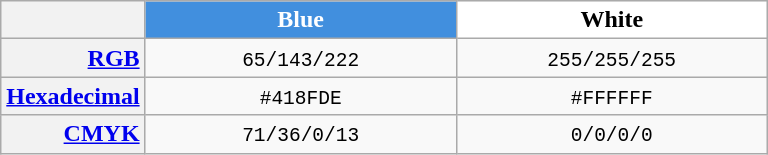<table class="wikitable" style="text-align:center;">
<tr>
<th></th>
<th style="background:#418FDE; width:200px;color:white;">Blue</th>
<th style="background:#FFFFFF; width:200px;color:black;">White</th>
</tr>
<tr>
<td style="background:#F2F2F2; text-align:right"><strong><a href='#'>RGB</a></strong></td>
<td><code>65/143/222</code></td>
<td><code>255/255/255</code></td>
</tr>
<tr>
<td style="background:#F2F2F2; text-align:right"><strong><a href='#'>Hexadecimal</a></strong></td>
<td><code>#418FDE</code></td>
<td><code>#FFFFFF</code></td>
</tr>
<tr>
<td style="background:#F2F2F2; text-align:right"><strong><a href='#'>CMYK</a></strong></td>
<td><code>71/36/0/13</code></td>
<td><code>0/0/0/0</code></td>
</tr>
</table>
